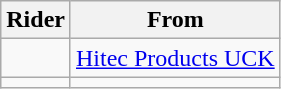<table class="wikitable sortable">
<tr>
<th>Rider</th>
<th>From</th>
</tr>
<tr>
<td></td>
<td><a href='#'>Hitec Products UCK</a></td>
</tr>
<tr>
<td></td>
<td></td>
</tr>
</table>
